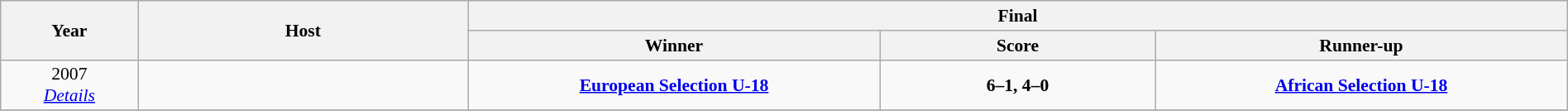<table class="wikitable" style="font-size: 90%; text-align: center; width: 100%;">
<tr>
<th rowspan="2" width="5%">Year</th>
<th rowspan="2" width="12%">Host</th>
<th colspan="3">Final</th>
</tr>
<tr>
<th width="15%">Winner</th>
<th width="10%">Score</th>
<th width="15%">Runner-up</th>
</tr>
<tr align=center>
<td>2007<br><em><a href='#'>Details</a></em></td>
<td></td>
<td><strong><a href='#'>European Selection U-18</a></strong></td>
<td><strong>6–1, 4–0</strong></td>
<td><strong><a href='#'>African Selection U-18</a></strong></td>
</tr>
<tr>
</tr>
</table>
